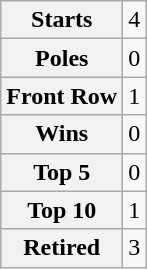<table class="wikitable" style="text-align:center">
<tr>
<th>Starts</th>
<td>4</td>
</tr>
<tr>
<th>Poles</th>
<td>0</td>
</tr>
<tr>
<th>Front Row</th>
<td>1</td>
</tr>
<tr>
<th>Wins</th>
<td>0</td>
</tr>
<tr>
<th>Top 5</th>
<td>0</td>
</tr>
<tr>
<th>Top 10</th>
<td>1</td>
</tr>
<tr>
<th>Retired</th>
<td>3</td>
</tr>
</table>
